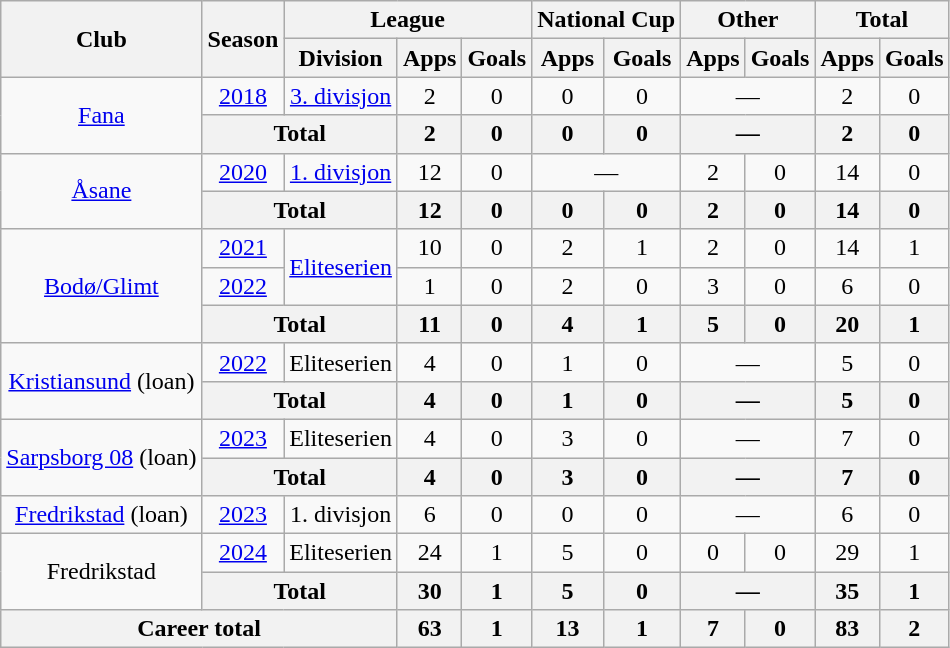<table class="wikitable" style="text-align:center">
<tr>
<th rowspan="2">Club</th>
<th rowspan="2">Season</th>
<th colspan="3">League</th>
<th colspan="2">National Cup</th>
<th colspan="2">Other</th>
<th colspan="2">Total</th>
</tr>
<tr>
<th>Division</th>
<th>Apps</th>
<th>Goals</th>
<th>Apps</th>
<th>Goals</th>
<th>Apps</th>
<th>Goals</th>
<th>Apps</th>
<th>Goals</th>
</tr>
<tr>
<td rowspan="2"><a href='#'>Fana</a></td>
<td><a href='#'>2018</a></td>
<td><a href='#'>3. divisjon</a></td>
<td>2</td>
<td>0</td>
<td>0</td>
<td>0</td>
<td colspan="2">—</td>
<td>2</td>
<td>0</td>
</tr>
<tr>
<th colspan="2">Total</th>
<th>2</th>
<th>0</th>
<th>0</th>
<th>0</th>
<th colspan="2">—</th>
<th>2</th>
<th>0</th>
</tr>
<tr>
<td rowspan="2"><a href='#'>Åsane</a></td>
<td><a href='#'>2020</a></td>
<td><a href='#'>1. divisjon</a></td>
<td>12</td>
<td>0</td>
<td colspan="2">—</td>
<td>2</td>
<td>0</td>
<td>14</td>
<td>0</td>
</tr>
<tr>
<th colspan="2">Total</th>
<th>12</th>
<th>0</th>
<th>0</th>
<th>0</th>
<th>2</th>
<th>0</th>
<th>14</th>
<th>0</th>
</tr>
<tr>
<td rowspan="3"><a href='#'>Bodø/Glimt</a></td>
<td><a href='#'>2021</a></td>
<td rowspan="2"><a href='#'>Eliteserien</a></td>
<td>10</td>
<td>0</td>
<td>2</td>
<td>1</td>
<td>2</td>
<td>0</td>
<td>14</td>
<td>1</td>
</tr>
<tr>
<td><a href='#'>2022</a></td>
<td>1</td>
<td>0</td>
<td>2</td>
<td>0</td>
<td>3</td>
<td>0</td>
<td>6</td>
<td>0</td>
</tr>
<tr>
<th colspan="2">Total</th>
<th>11</th>
<th>0</th>
<th>4</th>
<th>1</th>
<th>5</th>
<th>0</th>
<th>20</th>
<th>1</th>
</tr>
<tr>
<td rowspan="2"><a href='#'>Kristiansund</a> (loan)</td>
<td><a href='#'>2022</a></td>
<td>Eliteserien</td>
<td>4</td>
<td>0</td>
<td>1</td>
<td>0</td>
<td colspan="2">—</td>
<td>5</td>
<td>0</td>
</tr>
<tr>
<th colspan="2">Total</th>
<th>4</th>
<th>0</th>
<th>1</th>
<th>0</th>
<th colspan="2">—</th>
<th>5</th>
<th>0</th>
</tr>
<tr>
<td rowspan="2"><a href='#'>Sarpsborg 08</a> (loan)</td>
<td><a href='#'>2023</a></td>
<td>Eliteserien</td>
<td>4</td>
<td>0</td>
<td>3</td>
<td>0</td>
<td colspan="2">—</td>
<td>7</td>
<td>0</td>
</tr>
<tr>
<th colspan="2">Total</th>
<th>4</th>
<th>0</th>
<th>3</th>
<th>0</th>
<th colspan="2">—</th>
<th>7</th>
<th>0</th>
</tr>
<tr>
<td><a href='#'>Fredrikstad</a> (loan)</td>
<td><a href='#'>2023</a></td>
<td>1. divisjon</td>
<td>6</td>
<td>0</td>
<td>0</td>
<td>0</td>
<td colspan="2">—</td>
<td>6</td>
<td>0</td>
</tr>
<tr>
<td rowspan="2">Fredrikstad</td>
<td><a href='#'>2024</a></td>
<td>Eliteserien</td>
<td>24</td>
<td>1</td>
<td>5</td>
<td>0</td>
<td>0</td>
<td>0</td>
<td>29</td>
<td>1</td>
</tr>
<tr>
<th colspan="2">Total</th>
<th>30</th>
<th>1</th>
<th>5</th>
<th>0</th>
<th colspan="2">—</th>
<th>35</th>
<th>1</th>
</tr>
<tr>
<th colspan="3">Career total</th>
<th>63</th>
<th>1</th>
<th>13</th>
<th>1</th>
<th>7</th>
<th>0</th>
<th>83</th>
<th>2</th>
</tr>
</table>
